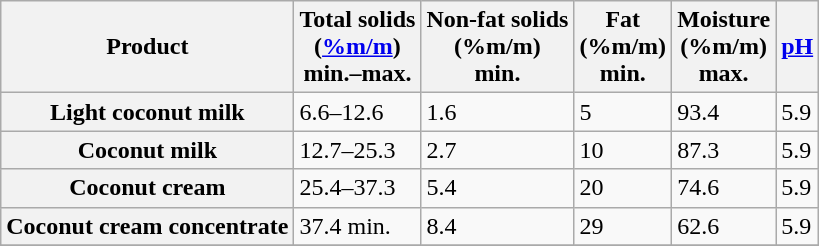<table class="wikitable">
<tr>
<th>Product</th>
<th>Total solids<br>(<a href='#'>%m/m</a>)<br>min.–max.</th>
<th>Non-fat solids<br>(%m/m)<br>min.</th>
<th>Fat<br>(%m/m)<br>min.</th>
<th>Moisture<br>(%m/m)<br>max.</th>
<th><a href='#'>pH</a></th>
</tr>
<tr>
<th>Light coconut milk</th>
<td>6.6–12.6</td>
<td>1.6</td>
<td>5</td>
<td>93.4</td>
<td>5.9</td>
</tr>
<tr>
<th>Coconut milk</th>
<td>12.7–25.3</td>
<td>2.7</td>
<td>10</td>
<td>87.3</td>
<td>5.9</td>
</tr>
<tr>
<th>Coconut cream</th>
<td>25.4–37.3</td>
<td>5.4</td>
<td>20</td>
<td>74.6</td>
<td>5.9</td>
</tr>
<tr>
<th>Coconut cream concentrate</th>
<td>37.4 min.</td>
<td>8.4</td>
<td>29</td>
<td>62.6</td>
<td>5.9</td>
</tr>
<tr>
</tr>
</table>
